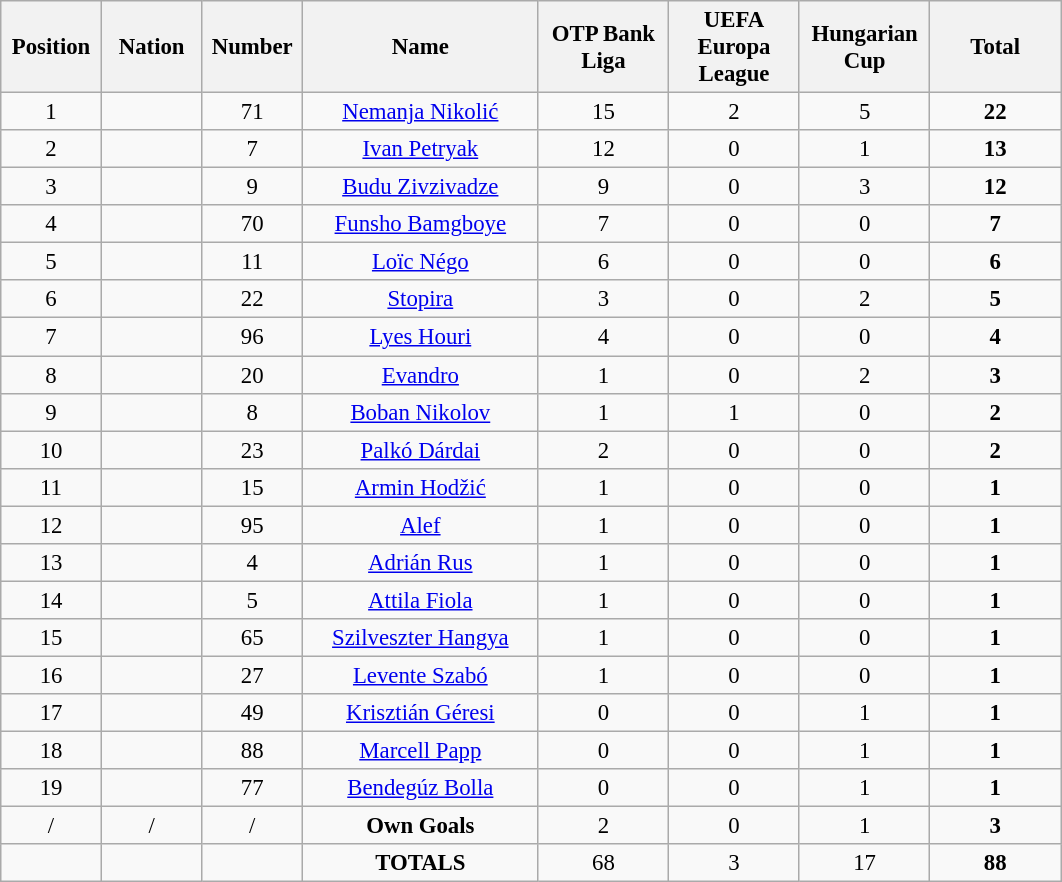<table class="wikitable" style="font-size: 95%; text-align: center;">
<tr>
<th width=60>Position</th>
<th width=60>Nation</th>
<th width=60>Number</th>
<th width=150>Name</th>
<th width=80>OTP Bank Liga</th>
<th width=80>UEFA Europa League</th>
<th width=80>Hungarian Cup</th>
<th width=80>Total</th>
</tr>
<tr>
<td>1</td>
<td></td>
<td>71</td>
<td><a href='#'>Nemanja Nikolić</a></td>
<td>15</td>
<td>2</td>
<td>5</td>
<td><strong>22</strong></td>
</tr>
<tr>
<td>2</td>
<td></td>
<td>7</td>
<td><a href='#'>Ivan Petryak</a></td>
<td>12</td>
<td>0</td>
<td>1</td>
<td><strong>13</strong></td>
</tr>
<tr>
<td>3</td>
<td></td>
<td>9</td>
<td><a href='#'>Budu Zivzivadze</a></td>
<td>9</td>
<td>0</td>
<td>3</td>
<td><strong>12</strong></td>
</tr>
<tr>
<td>4</td>
<td></td>
<td>70</td>
<td><a href='#'>Funsho Bamgboye</a></td>
<td>7</td>
<td>0</td>
<td>0</td>
<td><strong>7</strong></td>
</tr>
<tr>
<td>5</td>
<td></td>
<td>11</td>
<td><a href='#'>Loïc Négo</a></td>
<td>6</td>
<td>0</td>
<td>0</td>
<td><strong>6</strong></td>
</tr>
<tr>
<td>6</td>
<td></td>
<td>22</td>
<td><a href='#'>Stopira</a></td>
<td>3</td>
<td>0</td>
<td>2</td>
<td><strong>5</strong></td>
</tr>
<tr>
<td>7</td>
<td></td>
<td>96</td>
<td><a href='#'>Lyes Houri</a></td>
<td>4</td>
<td>0</td>
<td>0</td>
<td><strong>4</strong></td>
</tr>
<tr>
<td>8</td>
<td></td>
<td>20</td>
<td><a href='#'>Evandro</a></td>
<td>1</td>
<td>0</td>
<td>2</td>
<td><strong>3</strong></td>
</tr>
<tr>
<td>9</td>
<td></td>
<td>8</td>
<td><a href='#'>Boban Nikolov</a></td>
<td>1</td>
<td>1</td>
<td>0</td>
<td><strong>2</strong></td>
</tr>
<tr>
<td>10</td>
<td></td>
<td>23</td>
<td><a href='#'>Palkó Dárdai</a></td>
<td>2</td>
<td>0</td>
<td>0</td>
<td><strong>2</strong></td>
</tr>
<tr>
<td>11</td>
<td></td>
<td>15</td>
<td><a href='#'>Armin Hodžić</a></td>
<td>1</td>
<td>0</td>
<td>0</td>
<td><strong>1</strong></td>
</tr>
<tr>
<td>12</td>
<td></td>
<td>95</td>
<td><a href='#'>Alef</a></td>
<td>1</td>
<td>0</td>
<td>0</td>
<td><strong>1</strong></td>
</tr>
<tr>
<td>13</td>
<td></td>
<td>4</td>
<td><a href='#'>Adrián Rus</a></td>
<td>1</td>
<td>0</td>
<td>0</td>
<td><strong>1</strong></td>
</tr>
<tr>
<td>14</td>
<td></td>
<td>5</td>
<td><a href='#'>Attila Fiola</a></td>
<td>1</td>
<td>0</td>
<td>0</td>
<td><strong>1</strong></td>
</tr>
<tr>
<td>15</td>
<td></td>
<td>65</td>
<td><a href='#'>Szilveszter Hangya</a></td>
<td>1</td>
<td>0</td>
<td>0</td>
<td><strong>1</strong></td>
</tr>
<tr>
<td>16</td>
<td></td>
<td>27</td>
<td><a href='#'>Levente Szabó</a></td>
<td>1</td>
<td>0</td>
<td>0</td>
<td><strong>1</strong></td>
</tr>
<tr>
<td>17</td>
<td></td>
<td>49</td>
<td><a href='#'>Krisztián Géresi</a></td>
<td>0</td>
<td>0</td>
<td>1</td>
<td><strong>1</strong></td>
</tr>
<tr>
<td>18</td>
<td></td>
<td>88</td>
<td><a href='#'>Marcell Papp</a></td>
<td>0</td>
<td>0</td>
<td>1</td>
<td><strong>1</strong></td>
</tr>
<tr>
<td>19</td>
<td></td>
<td>77</td>
<td><a href='#'>Bendegúz Bolla</a></td>
<td>0</td>
<td>0</td>
<td>1</td>
<td><strong>1</strong></td>
</tr>
<tr>
<td>/</td>
<td>/</td>
<td>/</td>
<td><strong>Own Goals</strong></td>
<td>2</td>
<td>0</td>
<td>1</td>
<td><strong>3</strong></td>
</tr>
<tr>
<td></td>
<td></td>
<td></td>
<td><strong>TOTALS</strong></td>
<td>68</td>
<td>3</td>
<td>17</td>
<td><strong>88</strong></td>
</tr>
</table>
